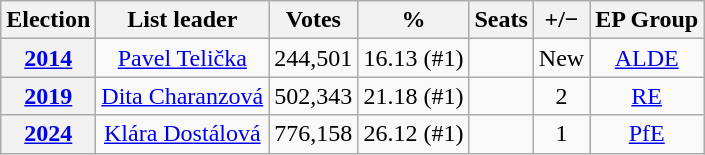<table class="wikitable" style="text-align: center;">
<tr>
<th>Election</th>
<th>List leader</th>
<th>Votes</th>
<th>%</th>
<th>Seats</th>
<th>+/−</th>
<th>EP Group</th>
</tr>
<tr>
<th><a href='#'>2014</a></th>
<td><a href='#'>Pavel Telička</a></td>
<td>244,501</td>
<td>16.13 (#1)</td>
<td></td>
<td>New</td>
<td><a href='#'>ALDE</a></td>
</tr>
<tr>
<th><a href='#'>2019</a></th>
<td><a href='#'>Dita Charanzová</a></td>
<td>502,343</td>
<td>21.18 (#1)</td>
<td></td>
<td> 2</td>
<td><a href='#'>RE</a></td>
</tr>
<tr>
<th><a href='#'>2024</a></th>
<td><a href='#'>Klára Dostálová</a></td>
<td>776,158</td>
<td>26.12 (#1)</td>
<td></td>
<td> 1</td>
<td><a href='#'>PfE</a></td>
</tr>
</table>
